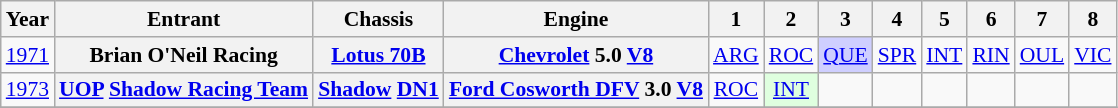<table class="wikitable" style="text-align:center; font-size:90%">
<tr>
<th>Year</th>
<th>Entrant</th>
<th>Chassis</th>
<th>Engine</th>
<th>1</th>
<th>2</th>
<th>3</th>
<th>4</th>
<th>5</th>
<th>6</th>
<th>7</th>
<th>8</th>
</tr>
<tr>
<td><a href='#'>1971</a></td>
<th>Brian O'Neil Racing</th>
<th><a href='#'>Lotus 70B</a></th>
<th><a href='#'>Chevrolet</a> 5.0 <a href='#'>V8</a></th>
<td><a href='#'>ARG</a></td>
<td><a href='#'>ROC</a></td>
<td style="background:#CFCFFF;"><a href='#'>QUE</a><br></td>
<td><a href='#'>SPR</a></td>
<td><a href='#'>INT</a></td>
<td><a href='#'>RIN</a></td>
<td><a href='#'>OUL</a></td>
<td><a href='#'>VIC</a></td>
</tr>
<tr>
<td><a href='#'>1973</a></td>
<th><a href='#'>UOP</a> <a href='#'>Shadow Racing Team</a></th>
<th><a href='#'>Shadow</a> <a href='#'>DN1</a></th>
<th><a href='#'>Ford Cosworth DFV</a> 3.0 <a href='#'>V8</a></th>
<td><a href='#'>ROC</a></td>
<td style="background:#DFFFDF;"><a href='#'>INT</a><br></td>
<td></td>
<td></td>
<td></td>
<td></td>
<td></td>
<td></td>
</tr>
<tr>
</tr>
</table>
